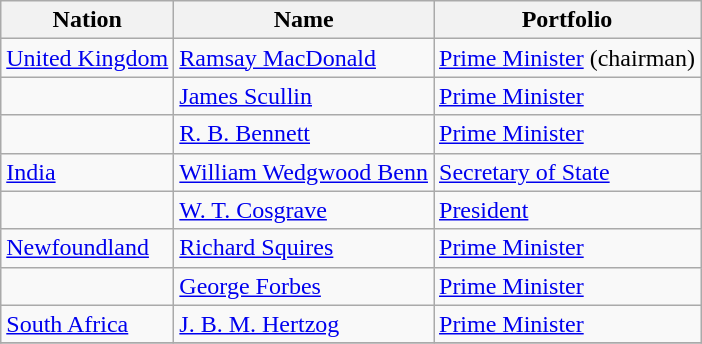<table class="wikitable">
<tr>
<th>Nation</th>
<th>Name</th>
<th>Portfolio</th>
</tr>
<tr>
<td> <a href='#'>United Kingdom</a></td>
<td><a href='#'>Ramsay MacDonald</a></td>
<td><a href='#'>Prime Minister</a> (chairman)</td>
</tr>
<tr>
<td></td>
<td><a href='#'>James Scullin</a></td>
<td><a href='#'>Prime Minister</a></td>
</tr>
<tr>
<td></td>
<td><a href='#'>R. B. Bennett</a></td>
<td><a href='#'>Prime Minister</a></td>
</tr>
<tr>
<td> <a href='#'>India</a></td>
<td><a href='#'>William Wedgwood Benn</a></td>
<td><a href='#'>Secretary of State</a></td>
</tr>
<tr>
<td></td>
<td><a href='#'>W. T. Cosgrave</a></td>
<td><a href='#'>President</a></td>
</tr>
<tr>
<td> <a href='#'>Newfoundland</a></td>
<td><a href='#'>Richard Squires</a></td>
<td><a href='#'>Prime Minister</a></td>
</tr>
<tr>
<td></td>
<td><a href='#'>George Forbes</a></td>
<td><a href='#'>Prime Minister</a></td>
</tr>
<tr>
<td> <a href='#'>South Africa</a></td>
<td><a href='#'>J. B. M. Hertzog</a></td>
<td><a href='#'>Prime Minister</a></td>
</tr>
<tr>
</tr>
</table>
